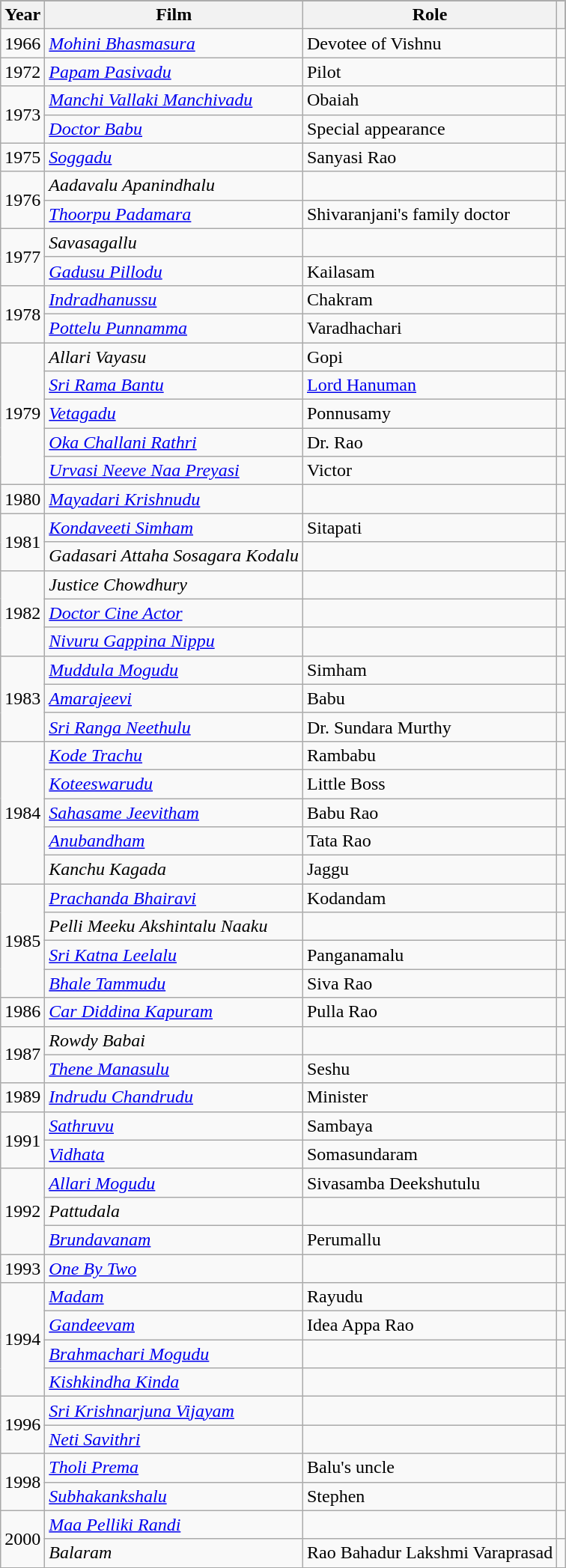<table class="wikitable sortable">
<tr style="background:#000;">
<th>Year</th>
<th>Film</th>
<th>Role</th>
<th scope="col" class="unsortable"></th>
</tr>
<tr>
<td>1966</td>
<td><em><a href='#'>Mohini Bhasmasura</a></em></td>
<td>Devotee of Vishnu</td>
<td></td>
</tr>
<tr>
<td>1972</td>
<td><em><a href='#'>Papam Pasivadu</a></em></td>
<td>Pilot</td>
<td></td>
</tr>
<tr>
<td rowspan="2">1973</td>
<td><em><a href='#'>Manchi Vallaki Manchivadu</a></em></td>
<td>Obaiah</td>
<td></td>
</tr>
<tr>
<td><em><a href='#'>Doctor Babu</a></em></td>
<td>Special appearance</td>
<td></td>
</tr>
<tr>
<td>1975</td>
<td><em><a href='#'>Soggadu</a></em></td>
<td>Sanyasi Rao</td>
<td></td>
</tr>
<tr>
<td rowspan="2">1976</td>
<td><em>Aadavalu Apanindhalu</em></td>
<td></td>
<td></td>
</tr>
<tr>
<td><em><a href='#'>Thoorpu Padamara</a></em></td>
<td>Shivaranjani's family doctor</td>
<td></td>
</tr>
<tr>
<td rowspan="2">1977</td>
<td><em>Savasagallu</em></td>
<td></td>
<td></td>
</tr>
<tr>
<td><em><a href='#'>Gadusu Pillodu</a></em></td>
<td>Kailasam</td>
<td></td>
</tr>
<tr>
<td rowspan="2">1978</td>
<td><em><a href='#'>Indradhanussu</a></em></td>
<td>Chakram</td>
<td></td>
</tr>
<tr>
<td><em><a href='#'>Pottelu Punnamma</a></em></td>
<td>Varadhachari</td>
<td></td>
</tr>
<tr>
<td rowspan="5">1979</td>
<td><em>Allari Vayasu</em></td>
<td>Gopi</td>
<td></td>
</tr>
<tr>
<td><em><a href='#'>Sri Rama Bantu</a></em></td>
<td><a href='#'>Lord Hanuman</a></td>
<td></td>
</tr>
<tr>
<td><em><a href='#'>Vetagadu</a></em></td>
<td>Ponnusamy</td>
<td></td>
</tr>
<tr>
<td><em><a href='#'>Oka Challani Rathri</a></em></td>
<td>Dr. Rao</td>
<td></td>
</tr>
<tr>
<td><em><a href='#'>Urvasi Neeve Naa Preyasi</a></em></td>
<td>Victor</td>
<td></td>
</tr>
<tr>
<td>1980</td>
<td><a href='#'><em>Mayadari Krishnudu</em></a></td>
<td></td>
<td></td>
</tr>
<tr>
<td rowspan="2">1981</td>
<td><em><a href='#'>Kondaveeti Simham</a></em></td>
<td>Sitapati</td>
<td></td>
</tr>
<tr>
<td><em>Gadasari Attaha Sosagara Kodalu</em></td>
<td></td>
<td></td>
</tr>
<tr>
<td rowspan="3">1982</td>
<td><em>Justice Chowdhury</em></td>
<td></td>
<td></td>
</tr>
<tr>
<td><em><a href='#'>Doctor Cine Actor</a></em></td>
<td></td>
<td></td>
</tr>
<tr>
<td><em><a href='#'>Nivuru Gappina Nippu</a></em></td>
<td></td>
<td></td>
</tr>
<tr>
<td rowspan="3">1983</td>
<td><em><a href='#'>Muddula Mogudu</a></em></td>
<td>Simham</td>
<td></td>
</tr>
<tr>
<td><em><a href='#'>Amarajeevi</a></em></td>
<td>Babu</td>
<td></td>
</tr>
<tr>
<td><em><a href='#'>Sri Ranga Neethulu</a></em></td>
<td>Dr. Sundara Murthy</td>
<td></td>
</tr>
<tr>
<td rowspan="5">1984</td>
<td><em><a href='#'>Kode Trachu</a></em></td>
<td>Rambabu</td>
<td></td>
</tr>
<tr>
<td><em><a href='#'>Koteeswarudu</a></em></td>
<td>Little Boss</td>
<td></td>
</tr>
<tr>
<td><em><a href='#'>Sahasame Jeevitham</a></em></td>
<td>Babu Rao</td>
<td></td>
</tr>
<tr>
<td><em><a href='#'>Anubandham</a></em></td>
<td>Tata Rao</td>
<td></td>
</tr>
<tr>
<td><em>Kanchu Kagada</em></td>
<td>Jaggu</td>
<td></td>
</tr>
<tr>
<td rowspan="4">1985</td>
<td><em><a href='#'>Prachanda Bhairavi</a></em></td>
<td>Kodandam</td>
<td></td>
</tr>
<tr>
<td><em>Pelli Meeku Akshintalu Naaku</em></td>
<td></td>
<td></td>
</tr>
<tr>
<td><em><a href='#'>Sri Katna Leelalu</a></em></td>
<td>Panganamalu</td>
<td></td>
</tr>
<tr>
<td><em><a href='#'>Bhale Tammudu</a></em></td>
<td>Siva Rao</td>
<td></td>
</tr>
<tr>
<td>1986</td>
<td><em><a href='#'>Car Diddina Kapuram</a></em></td>
<td>Pulla Rao</td>
<td></td>
</tr>
<tr>
<td rowspan="2">1987</td>
<td><em>Rowdy Babai</em></td>
<td></td>
<td></td>
</tr>
<tr>
<td><em><a href='#'>Thene Manasulu</a></em></td>
<td>Seshu</td>
<td></td>
</tr>
<tr>
<td>1989</td>
<td><em><a href='#'>Indrudu Chandrudu</a></em></td>
<td>Minister</td>
<td></td>
</tr>
<tr>
<td rowspan="2">1991</td>
<td><em><a href='#'>Sathruvu</a></em></td>
<td>Sambaya</td>
<td></td>
</tr>
<tr>
<td><em><a href='#'>Vidhata</a></em></td>
<td>Somasundaram</td>
<td></td>
</tr>
<tr>
<td rowspan="3">1992</td>
<td><em><a href='#'>Allari Mogudu</a></em></td>
<td>Sivasamba Deekshutulu</td>
<td></td>
</tr>
<tr>
<td><em>Pattudala</em></td>
<td></td>
<td></td>
</tr>
<tr>
<td><em><a href='#'>Brundavanam</a></em></td>
<td>Perumallu</td>
<td></td>
</tr>
<tr>
<td>1993</td>
<td><a href='#'><em>One By Two</em></a></td>
<td></td>
<td></td>
</tr>
<tr>
<td rowspan="4">1994</td>
<td><em><a href='#'>Madam</a></em></td>
<td>Rayudu</td>
<td></td>
</tr>
<tr>
<td><em><a href='#'>Gandeevam</a></em></td>
<td>Idea Appa Rao</td>
<td></td>
</tr>
<tr>
<td><em><a href='#'>Brahmachari Mogudu</a></em></td>
<td></td>
<td></td>
</tr>
<tr>
<td><em><a href='#'>Kishkindha Kinda</a></em></td>
<td></td>
<td></td>
</tr>
<tr>
<td rowspan="2">1996</td>
<td><em><a href='#'>Sri Krishnarjuna Vijayam</a> </em></td>
<td></td>
<td></td>
</tr>
<tr>
<td><em><a href='#'>Neti Savithri</a></em></td>
<td></td>
<td></td>
</tr>
<tr>
<td rowspan="2">1998</td>
<td><em><a href='#'>Tholi Prema</a></em></td>
<td>Balu's uncle</td>
<td></td>
</tr>
<tr>
<td><em><a href='#'>Subhakankshalu</a></em></td>
<td>Stephen</td>
<td></td>
</tr>
<tr>
<td rowspan="2">2000</td>
<td><em><a href='#'>Maa Pelliki Randi</a></em></td>
<td></td>
<td></td>
</tr>
<tr>
<td><em>Balaram</em></td>
<td>Rao Bahadur Lakshmi Varaprasad</td>
<td></td>
</tr>
<tr>
</tr>
</table>
